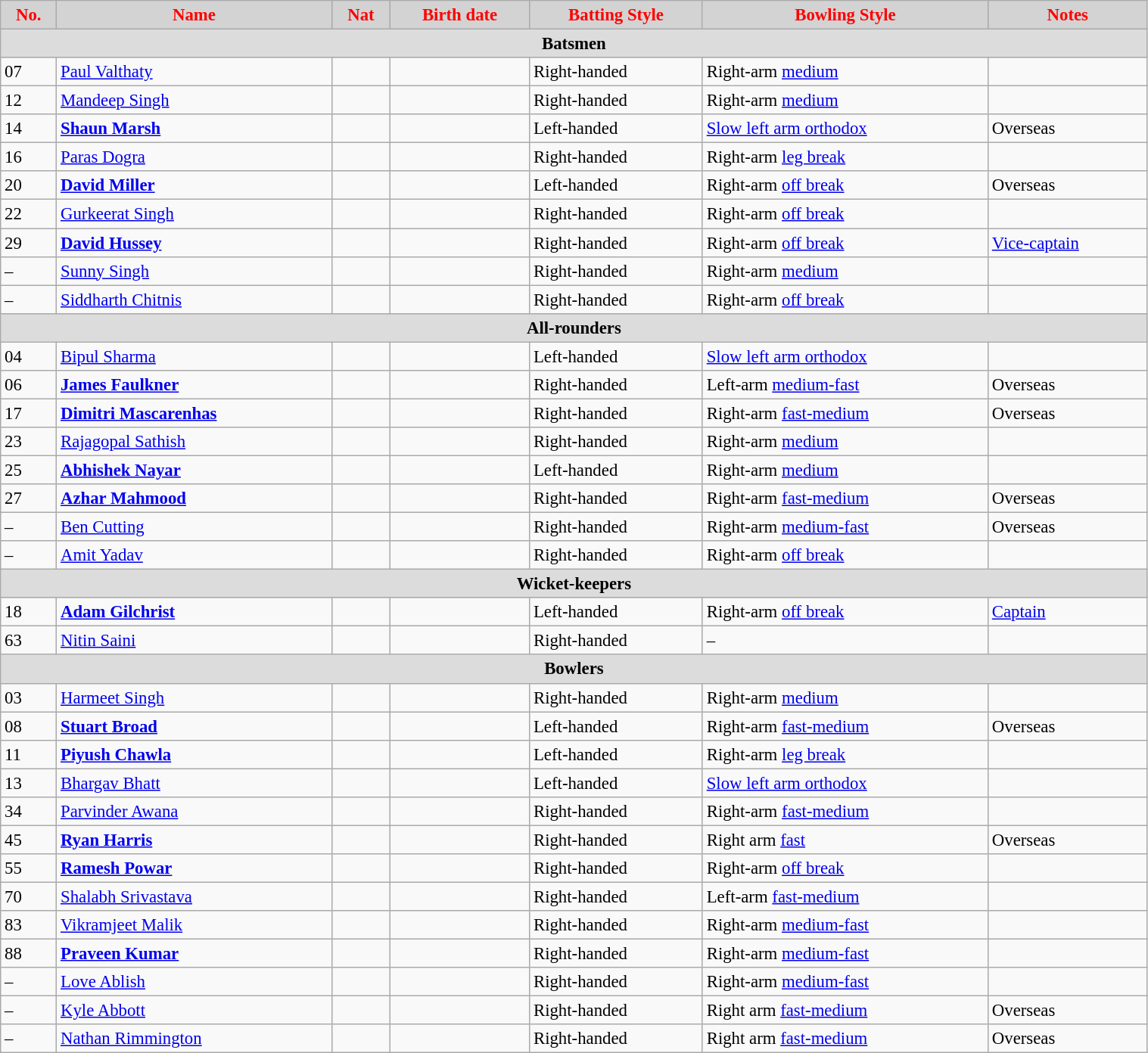<table class="wikitable" style="font-size:95%;" width="80%">
<tr>
<th style="background: Lightgrey; color:Red" align=right>No.</th>
<th style="background: Lightgrey; color:Red" align=right>Name</th>
<th style="background: Lightgrey; color:Red" align=right>Nat</th>
<th style="background: Lightgrey; color:Red" align=right>Birth date</th>
<th style="background: Lightgrey; color:Red" align=right>Batting Style</th>
<th style="background: Lightgrey; color:Red" align=right>Bowling Style</th>
<th style="background: Lightgrey; color:Red" align=right>Notes</th>
</tr>
<tr>
<th colspan="7" style="background: #DCDCDC" align=right>Batsmen</th>
</tr>
<tr>
<td>07</td>
<td><a href='#'>Paul Valthaty</a></td>
<td style="text-align:center"></td>
<td></td>
<td>Right-handed</td>
<td>Right-arm <a href='#'>medium</a></td>
<td></td>
</tr>
<tr>
<td>12</td>
<td><a href='#'>Mandeep Singh</a></td>
<td style="text-align:center"></td>
<td></td>
<td>Right-handed</td>
<td>Right-arm <a href='#'>medium</a></td>
<td></td>
</tr>
<tr>
<td>14</td>
<td><strong><a href='#'>Shaun Marsh</a></strong></td>
<td style="text-align:center"></td>
<td></td>
<td>Left-handed</td>
<td><a href='#'>Slow left arm orthodox</a></td>
<td>Overseas</td>
</tr>
<tr>
<td>16</td>
<td><a href='#'>Paras Dogra</a></td>
<td style="text-align:center"></td>
<td></td>
<td>Right-handed</td>
<td>Right-arm <a href='#'>leg break</a></td>
<td></td>
</tr>
<tr>
<td>20</td>
<td><strong><a href='#'>David Miller</a></strong></td>
<td style="text-align:center"></td>
<td></td>
<td>Left-handed</td>
<td>Right-arm <a href='#'>off break</a></td>
<td>Overseas</td>
</tr>
<tr>
<td>22</td>
<td><a href='#'>Gurkeerat Singh</a></td>
<td style="text-align:center"></td>
<td></td>
<td>Right-handed</td>
<td>Right-arm <a href='#'>off break</a></td>
<td></td>
</tr>
<tr>
<td>29</td>
<td><strong><a href='#'>David Hussey</a></strong></td>
<td style="text-align:center"></td>
<td></td>
<td>Right-handed</td>
<td>Right-arm <a href='#'>off break</a></td>
<td><a href='#'>Vice-captain</a></td>
</tr>
<tr>
<td>–</td>
<td><a href='#'>Sunny Singh</a></td>
<td style="text-align:center"></td>
<td></td>
<td>Right-handed</td>
<td>Right-arm <a href='#'>medium</a></td>
<td></td>
</tr>
<tr>
<td>–</td>
<td><a href='#'>Siddharth Chitnis</a></td>
<td style="text-align:center"></td>
<td></td>
<td>Right-handed</td>
<td>Right-arm <a href='#'>off break</a></td>
<td></td>
</tr>
<tr>
<th colspan="7" style="background: #DCDCDC" align=right>All-rounders</th>
</tr>
<tr>
<td>04</td>
<td><a href='#'>Bipul Sharma</a></td>
<td style="text-align:center"></td>
<td></td>
<td>Left-handed</td>
<td><a href='#'>Slow left arm orthodox</a></td>
<td></td>
</tr>
<tr>
<td>06</td>
<td><strong><a href='#'>James Faulkner</a></strong></td>
<td style="text-align:center"></td>
<td></td>
<td>Right-handed</td>
<td>Left-arm <a href='#'>medium-fast</a></td>
<td>Overseas</td>
</tr>
<tr>
<td>17</td>
<td><strong><a href='#'>Dimitri Mascarenhas</a></strong></td>
<td style="text-align:center"></td>
<td></td>
<td>Right-handed</td>
<td>Right-arm <a href='#'>fast-medium</a></td>
<td>Overseas</td>
</tr>
<tr>
<td>23</td>
<td><a href='#'>Rajagopal Sathish</a></td>
<td style="text-align:center"></td>
<td></td>
<td>Right-handed</td>
<td>Right-arm <a href='#'>medium</a></td>
<td></td>
</tr>
<tr>
<td>25</td>
<td><strong><a href='#'>Abhishek Nayar</a></strong></td>
<td style="text-align:center"></td>
<td></td>
<td>Left-handed</td>
<td>Right-arm <a href='#'>medium</a></td>
<td></td>
</tr>
<tr>
<td>27</td>
<td><strong><a href='#'>Azhar Mahmood</a></strong></td>
<td style="text-align:center"></td>
<td></td>
<td>Right-handed</td>
<td>Right-arm <a href='#'>fast-medium</a></td>
<td>Overseas</td>
</tr>
<tr>
<td>–</td>
<td><a href='#'>Ben Cutting</a></td>
<td style="text-align:center"></td>
<td></td>
<td>Right-handed</td>
<td>Right-arm <a href='#'>medium-fast</a></td>
<td>Overseas</td>
</tr>
<tr>
<td>–</td>
<td><a href='#'>Amit Yadav</a></td>
<td style="text-align:center"></td>
<td></td>
<td>Right-handed</td>
<td>Right-arm <a href='#'>off break</a></td>
<td></td>
</tr>
<tr>
<th colspan="7" style="background: #DCDCDC" align=right>Wicket-keepers</th>
</tr>
<tr>
<td>18</td>
<td><strong><a href='#'>Adam Gilchrist</a></strong></td>
<td style="text-align:center"></td>
<td></td>
<td>Left-handed</td>
<td>Right-arm <a href='#'>off break</a></td>
<td><a href='#'>Captain</a></td>
</tr>
<tr>
<td>63</td>
<td><a href='#'>Nitin Saini</a></td>
<td style="text-align:center"></td>
<td></td>
<td>Right-handed</td>
<td>–</td>
<td></td>
</tr>
<tr>
<th colspan="7" style="background: #DCDCDC" align=right>Bowlers</th>
</tr>
<tr>
<td>03</td>
<td><a href='#'>Harmeet Singh</a></td>
<td style="text-align:center"></td>
<td></td>
<td>Right-handed</td>
<td>Right-arm <a href='#'>medium</a></td>
<td></td>
</tr>
<tr>
<td>08</td>
<td><strong><a href='#'>Stuart Broad</a></strong></td>
<td style="text-align:center"></td>
<td></td>
<td>Left-handed</td>
<td>Right-arm <a href='#'>fast-medium</a></td>
<td>Overseas</td>
</tr>
<tr>
<td>11</td>
<td><strong><a href='#'>Piyush Chawla</a></strong></td>
<td style="text-align:center"></td>
<td></td>
<td>Left-handed</td>
<td>Right-arm <a href='#'>leg break</a></td>
<td></td>
</tr>
<tr>
<td>13</td>
<td><a href='#'>Bhargav Bhatt</a></td>
<td style="text-align:center"></td>
<td></td>
<td>Left-handed</td>
<td><a href='#'>Slow left arm orthodox</a></td>
<td></td>
</tr>
<tr>
<td>34</td>
<td><a href='#'>Parvinder Awana</a></td>
<td style="text-align:center"></td>
<td></td>
<td>Right-handed</td>
<td>Right-arm <a href='#'>fast-medium</a></td>
<td></td>
</tr>
<tr>
<td>45</td>
<td><strong><a href='#'>Ryan Harris</a></strong></td>
<td style="text-align:center"></td>
<td></td>
<td>Right-handed</td>
<td>Right arm <a href='#'>fast</a></td>
<td>Overseas</td>
</tr>
<tr>
<td>55</td>
<td><strong><a href='#'>Ramesh Powar</a></strong></td>
<td style="text-align:center"></td>
<td></td>
<td>Right-handed</td>
<td>Right-arm <a href='#'>off break</a></td>
<td></td>
</tr>
<tr>
<td>70</td>
<td><a href='#'>Shalabh Srivastava</a></td>
<td style="text-align:center"></td>
<td></td>
<td>Right-handed</td>
<td>Left-arm <a href='#'>fast-medium</a></td>
<td></td>
</tr>
<tr>
<td>83</td>
<td><a href='#'>Vikramjeet Malik</a></td>
<td style="text-align:center"></td>
<td></td>
<td>Right-handed</td>
<td>Right-arm <a href='#'>medium-fast</a></td>
<td></td>
</tr>
<tr>
<td>88</td>
<td><strong><a href='#'>Praveen Kumar</a></strong></td>
<td style="text-align:center"></td>
<td></td>
<td>Right-handed</td>
<td>Right-arm <a href='#'>medium-fast</a></td>
<td></td>
</tr>
<tr>
<td>–</td>
<td><a href='#'>Love Ablish</a></td>
<td style="text-align:center"></td>
<td></td>
<td>Right-handed</td>
<td>Right-arm <a href='#'>medium-fast</a></td>
<td></td>
</tr>
<tr>
<td>–</td>
<td><a href='#'>Kyle Abbott</a></td>
<td style="text-align:center"></td>
<td></td>
<td>Right-handed</td>
<td>Right arm <a href='#'>fast-medium</a></td>
<td>Overseas</td>
</tr>
<tr>
<td>–</td>
<td><a href='#'>Nathan Rimmington</a></td>
<td style="text-align:center"></td>
<td></td>
<td>Right-handed</td>
<td>Right arm <a href='#'>fast-medium</a></td>
<td>Overseas</td>
</tr>
</table>
